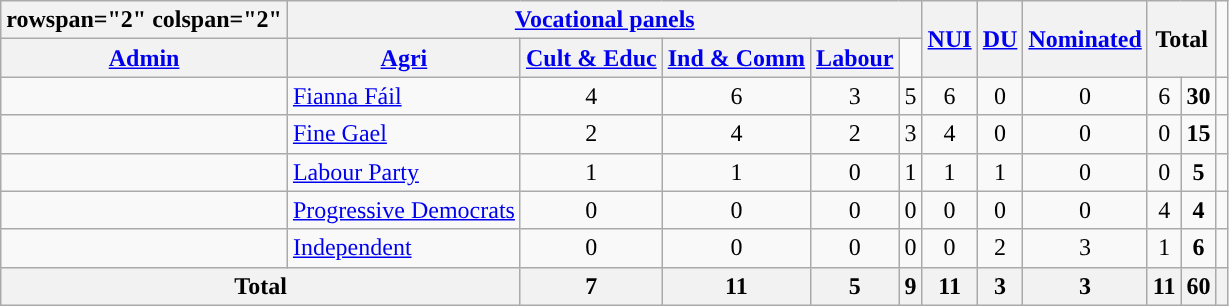<table class="wikitable">
<tr>
<th>rowspan="2" colspan="2" </th>
<th scope="col" colspan="5"><a href='#'>Vocational panels</a></th>
<th rowspan="2"><a href='#'>NUI</a></th>
<th rowspan="2"><a href='#'>DU</a></th>
<th rowspan="2"><a href='#'>Nominated</a></th>
<th rowspan="2" colspan="2">Total</th>
</tr>
<tr>
<th scope="col"><a href='#'>Admin</a></th>
<th scope="col"><a href='#'>Agri</a></th>
<th scope="col"><a href='#'>Cult & Educ</a></th>
<th scope="col"><a href='#'>Ind & Comm</a></th>
<th scope="col"><a href='#'>Labour</a></th>
</tr>
<tr style="text-align:center">
<td style="background-color: "></td>
<td align="left"><a href='#'>Fianna Fáil</a></td>
<td>4</td>
<td>6</td>
<td>3</td>
<td>5</td>
<td>6</td>
<td>0</td>
<td>0</td>
<td>6</td>
<td><strong>30</strong></td>
<td style="background-color: "></td>
</tr>
<tr style="text-align:center">
<td style="background-color: "></td>
<td align="left"><a href='#'>Fine Gael</a></td>
<td>2</td>
<td>4</td>
<td>2</td>
<td>3</td>
<td>4</td>
<td>0</td>
<td>0</td>
<td>0</td>
<td><strong>15</strong></td>
<td style="background-color: "></td>
</tr>
<tr style="text-align:center">
<td style="background-color: "></td>
<td align="left"><a href='#'>Labour Party</a></td>
<td>1</td>
<td>1</td>
<td>0</td>
<td>1</td>
<td>1</td>
<td>1</td>
<td>0</td>
<td>0</td>
<td><strong>5</strong></td>
<td style="background-color: "></td>
</tr>
<tr style="text-align:center">
<td style="background-color: "></td>
<td align="left"><a href='#'>Progressive Democrats</a></td>
<td>0</td>
<td>0</td>
<td>0</td>
<td>0</td>
<td>0</td>
<td>0</td>
<td>0</td>
<td>4</td>
<td><strong>4</strong></td>
<td style="background-color: "></td>
</tr>
<tr style="text-align:center">
<td style="background-color: "></td>
<td align="left"><a href='#'>Independent</a></td>
<td>0</td>
<td>0</td>
<td>0</td>
<td>0</td>
<td>0</td>
<td>2</td>
<td>3</td>
<td>1</td>
<td><strong>6</strong></td>
<td style="background-color: "></td>
</tr>
<tr style="text-align:center">
<th colspan="2">Total</th>
<th>7</th>
<th>11</th>
<th>5</th>
<th>9</th>
<th>11</th>
<th>3</th>
<th>3</th>
<th>11</th>
<th>60</th>
<th></th>
</tr>
</table>
